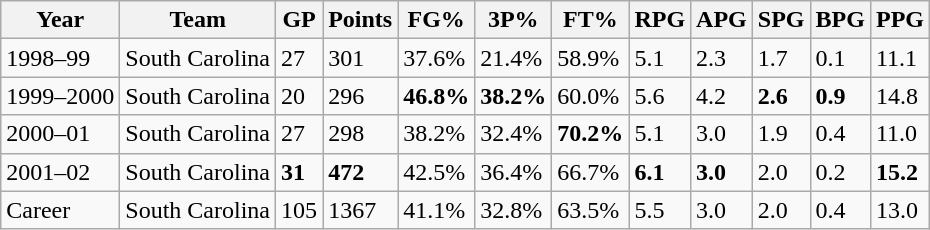<table class="wikitable">
<tr>
<th>Year</th>
<th>Team</th>
<th>GP</th>
<th>Points</th>
<th>FG%</th>
<th>3P%</th>
<th>FT%</th>
<th>RPG</th>
<th>APG</th>
<th>SPG</th>
<th>BPG</th>
<th>PPG</th>
</tr>
<tr>
<td>1998–99</td>
<td>South Carolina</td>
<td>27</td>
<td>301</td>
<td>37.6%</td>
<td>21.4%</td>
<td>58.9%</td>
<td>5.1</td>
<td>2.3</td>
<td>1.7</td>
<td>0.1</td>
<td>11.1</td>
</tr>
<tr>
<td>1999–2000</td>
<td>South Carolina</td>
<td>20</td>
<td>296</td>
<td><strong>46.8%</strong></td>
<td><strong>38.2%</strong></td>
<td>60.0%</td>
<td>5.6</td>
<td>4.2</td>
<td><strong>2.6</strong></td>
<td><strong>0.9</strong></td>
<td>14.8</td>
</tr>
<tr>
<td>2000–01</td>
<td>South Carolina</td>
<td>27</td>
<td>298</td>
<td>38.2%</td>
<td>32.4%</td>
<td><strong>70.2%</strong></td>
<td>5.1</td>
<td>3.0</td>
<td>1.9</td>
<td>0.4</td>
<td>11.0</td>
</tr>
<tr>
<td>2001–02</td>
<td>South Carolina</td>
<td><strong>31</strong></td>
<td><strong>472</strong></td>
<td>42.5%</td>
<td>36.4%</td>
<td>66.7%</td>
<td><strong>6.1</strong></td>
<td><strong>3.0</strong></td>
<td>2.0</td>
<td>0.2</td>
<td><strong>15.2</strong></td>
</tr>
<tr>
<td>Career</td>
<td>South Carolina</td>
<td>105</td>
<td>1367</td>
<td>41.1%</td>
<td>32.8%</td>
<td>63.5%</td>
<td>5.5</td>
<td>3.0</td>
<td>2.0</td>
<td>0.4</td>
<td>13.0</td>
</tr>
</table>
